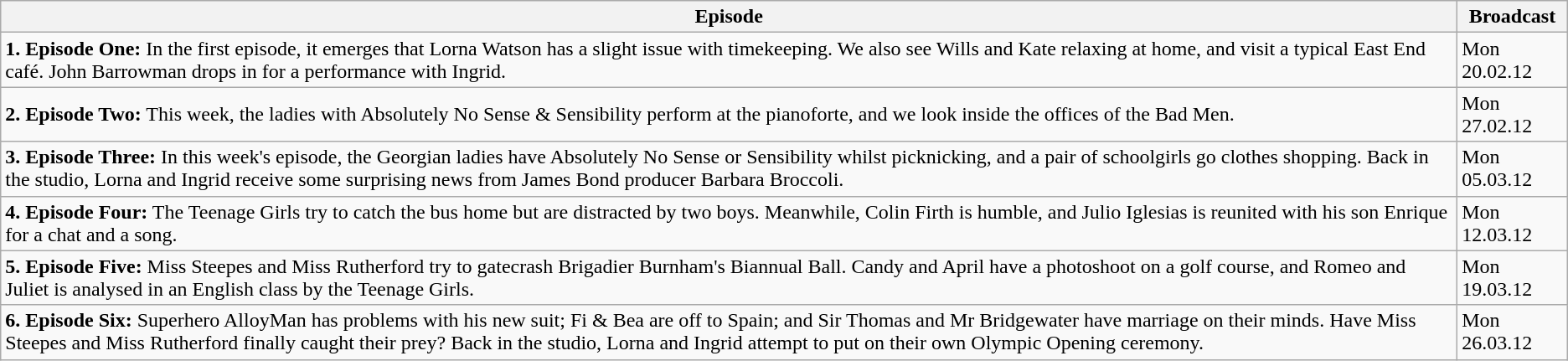<table class="wikitable">
<tr>
<th>Episode</th>
<th>Broadcast</th>
</tr>
<tr>
<td><strong>1. Episode One:</strong> In the first episode, it emerges that Lorna Watson has a slight issue with timekeeping. We also see Wills and Kate relaxing at home, and visit a typical East End café. John Barrowman drops in for a performance with Ingrid.</td>
<td>Mon 20.02.12</td>
</tr>
<tr>
<td><strong>2. Episode Two:</strong> This week, the ladies with Absolutely No Sense & Sensibility perform at the pianoforte, and we look inside the offices of the Bad Men.</td>
<td>Mon 27.02.12</td>
</tr>
<tr>
<td><strong>3. Episode Three:</strong> In this week's episode, the Georgian ladies have Absolutely No Sense or Sensibility whilst picknicking, and a pair of schoolgirls go clothes shopping. Back in the studio, Lorna and Ingrid receive some surprising news from James Bond producer Barbara Broccoli.</td>
<td>Mon 05.03.12</td>
</tr>
<tr>
<td><strong>4. Episode Four:</strong> The Teenage Girls try to catch the bus home but are distracted by two boys. Meanwhile, Colin Firth is humble, and Julio Iglesias is reunited with his son Enrique for a chat and a song.</td>
<td>Mon 12.03.12</td>
</tr>
<tr>
<td><strong>5. Episode Five:</strong> Miss Steepes and Miss Rutherford try to gatecrash Brigadier Burnham's Biannual Ball. Candy and April have a photoshoot on a golf course, and Romeo and Juliet is analysed in an English class by the Teenage Girls.</td>
<td>Mon 19.03.12</td>
</tr>
<tr>
<td><strong>6. Episode Six:</strong> Superhero AlloyMan has problems with his new suit; Fi & Bea are off to Spain; and Sir Thomas and Mr Bridgewater have marriage on their minds. Have Miss Steepes and Miss Rutherford finally caught their prey? Back in the studio, Lorna and Ingrid attempt to put on their own Olympic Opening ceremony.</td>
<td>Mon 26.03.12</td>
</tr>
</table>
